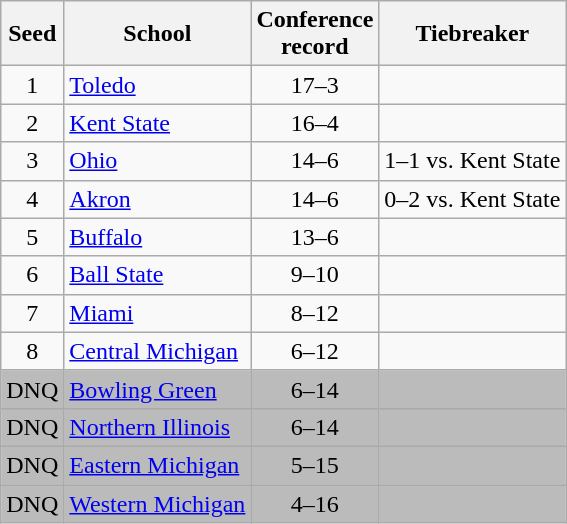<table class="wikitable" style="text-align:center">
<tr>
<th>Seed</th>
<th>School</th>
<th>Conference<br>record</th>
<th>Tiebreaker</th>
</tr>
<tr>
<td>1</td>
<td align=left><a href='#'>Toledo</a></td>
<td>17–3</td>
<td></td>
</tr>
<tr>
<td>2</td>
<td align=left><a href='#'>Kent State</a></td>
<td>16–4</td>
<td></td>
</tr>
<tr>
<td>3</td>
<td align=left><a href='#'>Ohio</a></td>
<td>14–6</td>
<td>1–1 vs. Kent State</td>
</tr>
<tr>
<td>4</td>
<td align=left><a href='#'>Akron</a></td>
<td>14–6</td>
<td>0–2 vs. Kent State</td>
</tr>
<tr>
<td>5</td>
<td align=left><a href='#'>Buffalo</a></td>
<td>13–6</td>
<td></td>
</tr>
<tr>
<td>6</td>
<td align=left><a href='#'>Ball State</a></td>
<td>9–10</td>
<td></td>
</tr>
<tr>
<td>7</td>
<td align=left><a href='#'>Miami</a></td>
<td>8–12</td>
<td></td>
</tr>
<tr>
<td>8</td>
<td align=left><a href='#'>Central Michigan</a></td>
<td>6–12</td>
<td></td>
</tr>
<tr bgcolor=#bbbbbb>
<td>DNQ</td>
<td align=left><a href='#'>Bowling Green</a></td>
<td>6–14</td>
<td></td>
</tr>
<tr bgcolor=#bbbbbb>
<td>DNQ</td>
<td align=left><a href='#'>Northern Illinois</a></td>
<td>6–14</td>
<td></td>
</tr>
<tr bgcolor=#bbbbbb>
<td>DNQ</td>
<td align=left><a href='#'>Eastern Michigan</a></td>
<td>5–15</td>
<td></td>
</tr>
<tr bgcolor=#bbbbbb>
<td>DNQ</td>
<td align=left><a href='#'>Western Michigan</a></td>
<td>4–16</td>
<td></td>
</tr>
</table>
